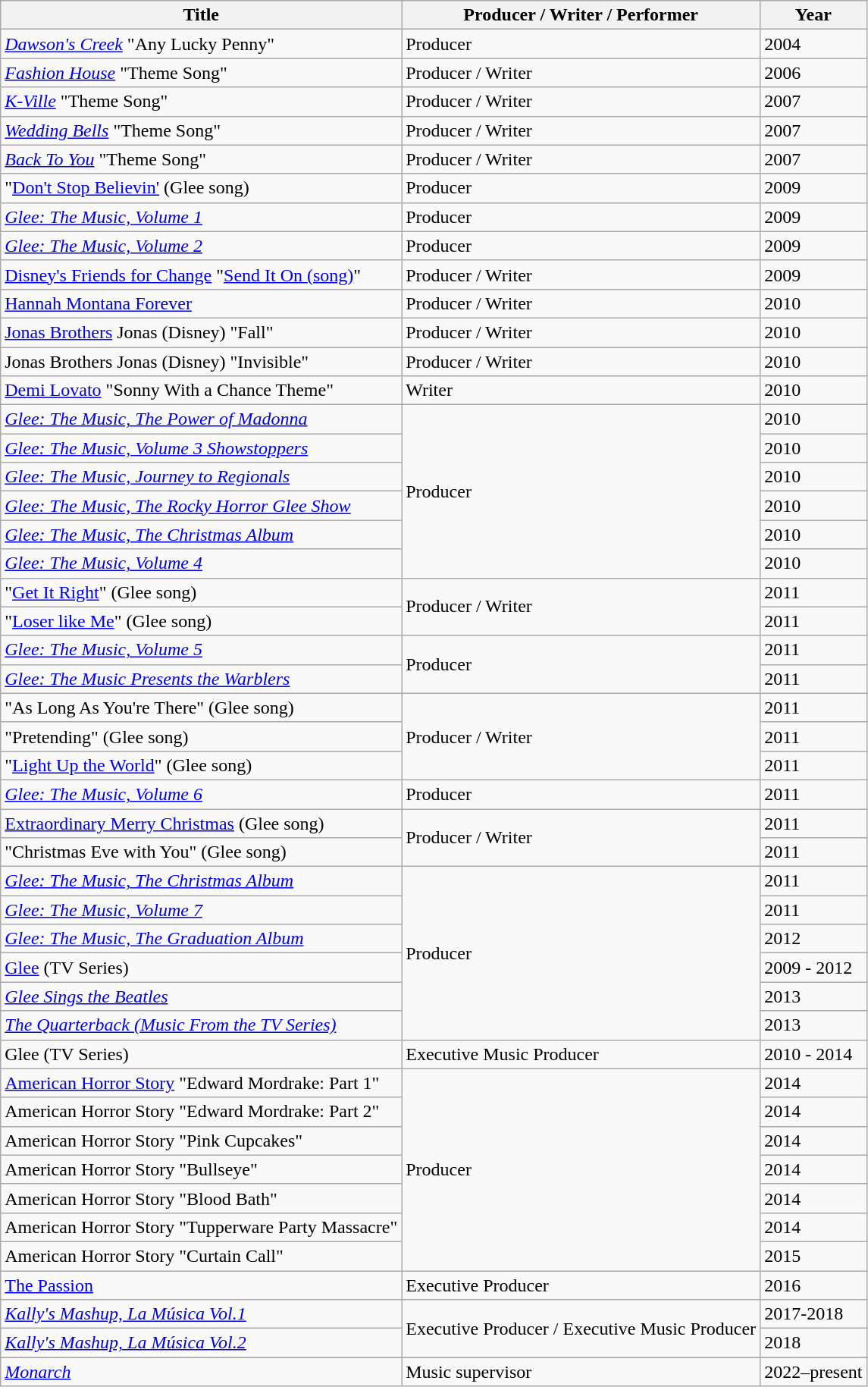<table class="wikitable">
<tr>
<th>Title</th>
<th>Producer / Writer / Performer</th>
<th>Year</th>
</tr>
<tr>
<td><em><a href='#'>Dawson's Creek</a></em> "Any Lucky Penny"</td>
<td>Producer</td>
<td>2004</td>
</tr>
<tr>
<td><em><a href='#'>Fashion House</a></em> "Theme Song"</td>
<td>Producer / Writer</td>
<td>2006</td>
</tr>
<tr>
<td><em><a href='#'>K-Ville</a></em> "Theme Song"</td>
<td>Producer / Writer</td>
<td>2007</td>
</tr>
<tr>
<td><em><a href='#'>Wedding Bells</a></em> "Theme Song"</td>
<td>Producer / Writer</td>
<td>2007</td>
</tr>
<tr>
<td><em><a href='#'>Back To You</a></em> "Theme Song"</td>
<td>Producer / Writer</td>
<td>2007</td>
</tr>
<tr>
<td>"<a href='#'>Don't Stop Believin'</a> (Glee song)</td>
<td>Producer</td>
<td>2009</td>
</tr>
<tr>
<td><em><a href='#'>Glee: The Music, Volume 1</a></em></td>
<td>Producer</td>
<td>2009</td>
</tr>
<tr>
<td><em><a href='#'>Glee: The Music, Volume 2</a></em></td>
<td>Producer</td>
<td>2009</td>
</tr>
<tr>
<td><a href='#'>Disney's Friends for Change</a> "<a href='#'>Send It On (song)</a>"</td>
<td>Producer / Writer</td>
<td>2009</td>
</tr>
<tr>
<td><a href='#'>Hannah Montana Forever</a></td>
<td>Producer / Writer</td>
<td>2010</td>
</tr>
<tr>
<td><a href='#'>Jonas Brothers</a> Jonas (Disney) "Fall"</td>
<td>Producer / Writer</td>
<td>2010</td>
</tr>
<tr>
<td>Jonas Brothers Jonas (Disney) "Invisible"</td>
<td>Producer / Writer</td>
<td>2010</td>
</tr>
<tr>
<td><a href='#'>Demi Lovato</a> "Sonny With a Chance Theme"</td>
<td>Writer</td>
<td>2010</td>
</tr>
<tr>
<td><em><a href='#'>Glee: The Music, The Power of Madonna</a></em></td>
<td rowspan="6">Producer</td>
<td>2010</td>
</tr>
<tr>
<td><em><a href='#'>Glee: The Music, Volume 3 Showstoppers</a></em></td>
<td>2010</td>
</tr>
<tr>
<td><em><a href='#'>Glee: The Music, Journey to Regionals</a></em></td>
<td>2010</td>
</tr>
<tr>
<td><em><a href='#'>Glee: The Music, The Rocky Horror Glee Show</a></em></td>
<td>2010</td>
</tr>
<tr>
<td><em><a href='#'>Glee: The Music, The Christmas Album</a></em></td>
<td>2010</td>
</tr>
<tr>
<td><em><a href='#'>Glee: The Music, Volume 4</a></em></td>
<td>2010</td>
</tr>
<tr>
<td>"<a href='#'>Get It Right</a>" (Glee song)</td>
<td rowspan="2">Producer / Writer</td>
<td>2011</td>
</tr>
<tr>
<td>"<a href='#'>Loser like Me</a>" (Glee song)</td>
<td>2011</td>
</tr>
<tr>
<td><em><a href='#'>Glee: The Music, Volume 5</a></em></td>
<td rowspan="2">Producer</td>
<td>2011</td>
</tr>
<tr>
<td><em><a href='#'>Glee: The Music Presents the Warblers</a></em></td>
<td>2011</td>
</tr>
<tr>
<td>"As Long As You're There" (Glee song)</td>
<td rowspan="3">Producer / Writer</td>
<td>2011</td>
</tr>
<tr>
<td>"Pretending" (Glee song)</td>
<td>2011</td>
</tr>
<tr>
<td>"<a href='#'>Light Up the World</a>" (Glee song)</td>
<td>2011</td>
</tr>
<tr>
<td><em><a href='#'>Glee: The Music, Volume 6</a></em></td>
<td>Producer</td>
<td>2011</td>
</tr>
<tr>
<td><a href='#'>Extraordinary Merry Christmas</a> (Glee song)</td>
<td rowspan="2">Producer / Writer</td>
<td>2011</td>
</tr>
<tr>
<td>"Christmas Eve with You" (Glee song)</td>
<td>2011</td>
</tr>
<tr>
<td><em><a href='#'>Glee: The Music, The Christmas Album</a></em></td>
<td rowspan="6">Producer</td>
<td>2011</td>
</tr>
<tr>
<td><em><a href='#'>Glee: The Music, Volume 7</a></em></td>
<td>2011</td>
</tr>
<tr>
<td><em><a href='#'>Glee: The Music, The Graduation Album</a></em></td>
<td>2012</td>
</tr>
<tr>
<td><a href='#'>Glee</a> (TV Series)</td>
<td>2009 - 2012</td>
</tr>
<tr>
<td><em><a href='#'>Glee Sings the Beatles</a></em></td>
<td>2013</td>
</tr>
<tr>
<td><em><a href='#'>The Quarterback (Music From the TV Series)</a></em></td>
<td>2013</td>
</tr>
<tr>
<td>Glee (TV Series)</td>
<td>Executive Music Producer</td>
<td>2010 - 2014</td>
</tr>
<tr>
<td><a href='#'>American Horror Story</a> "Edward Mordrake: Part 1"</td>
<td rowspan="7">Producer</td>
<td>2014</td>
</tr>
<tr>
<td>American Horror Story "Edward Mordrake: Part 2"</td>
<td>2014</td>
</tr>
<tr>
<td>American Horror Story "Pink Cupcakes"</td>
<td>2014</td>
</tr>
<tr>
<td>American Horror Story "Bullseye"</td>
<td>2014</td>
</tr>
<tr>
<td>American Horror Story "Blood Bath"</td>
<td>2014</td>
</tr>
<tr>
<td>American Horror Story "Tupperware Party Massacre"</td>
<td>2014</td>
</tr>
<tr>
<td>American Horror Story "Curtain Call"</td>
<td>2015</td>
</tr>
<tr>
<td><a href='#'>The Passion</a></td>
<td>Executive Producer</td>
<td>2016</td>
</tr>
<tr>
<td><em><a href='#'>Kally's Mashup, La Música Vol.1</a></em></td>
<td rowspan="2">Executive Producer / Executive Music Producer</td>
<td>2017-2018</td>
</tr>
<tr>
<td><em><a href='#'>Kally's Mashup, La Música Vol.2</a></em></td>
<td>2018</td>
</tr>
<tr>
</tr>
<tr>
<td><em><a href='#'>Monarch</a></em></td>
<td>Music supervisor</td>
<td>2022–present</td>
</tr>
</table>
